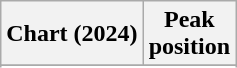<table class="wikitable sortable plainrowheaders" style="text-align:center">
<tr>
<th scope="col">Chart (2024)</th>
<th scope="col">Peak<br>position</th>
</tr>
<tr>
</tr>
<tr>
</tr>
</table>
